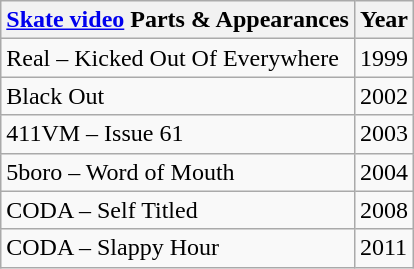<table class="wikitable">
<tr>
<th><a href='#'>Skate video</a> Parts & Appearances</th>
<th>Year</th>
</tr>
<tr>
<td>Real – Kicked Out Of Everywhere</td>
<td>1999</td>
</tr>
<tr>
<td>Black Out</td>
<td>2002</td>
</tr>
<tr>
<td>411VM – Issue 61</td>
<td>2003</td>
</tr>
<tr>
<td>5boro – Word of Mouth</td>
<td>2004</td>
</tr>
<tr>
<td>CODA – Self Titled</td>
<td>2008</td>
</tr>
<tr>
<td>CODA – Slappy Hour</td>
<td>2011</td>
</tr>
</table>
